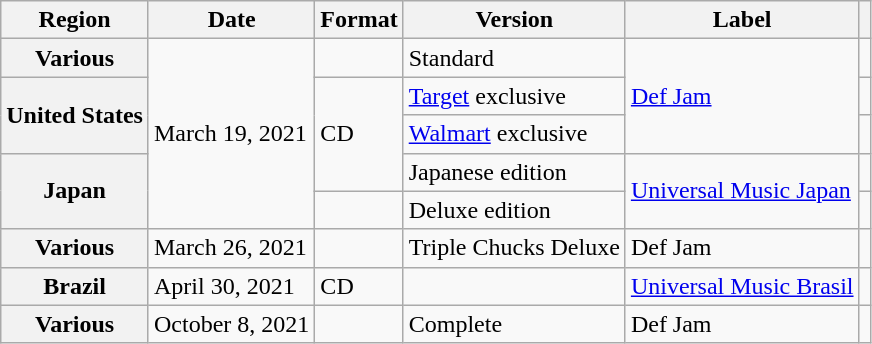<table class="wikitable plainrowheaders">
<tr>
<th scope="col">Region</th>
<th scope="col">Date</th>
<th scope="col">Format</th>
<th scope="col">Version</th>
<th scope="col">Label</th>
<th scope="col"></th>
</tr>
<tr>
<th scope="row">Various</th>
<td rowspan="5">March 19, 2021</td>
<td></td>
<td>Standard</td>
<td rowspan="3"><a href='#'>Def Jam</a></td>
<td align="center"></td>
</tr>
<tr>
<th rowspan="2" scope="row">United States</th>
<td rowspan="3">CD</td>
<td><a href='#'>Target</a> exclusive</td>
<td align="center"></td>
</tr>
<tr>
<td><a href='#'>Walmart</a> exclusive</td>
<td align="center"></td>
</tr>
<tr>
<th rowspan="2" scope="row">Japan</th>
<td>Japanese edition</td>
<td rowspan="2"><a href='#'>Universal Music Japan</a></td>
<td align="center"></td>
</tr>
<tr>
<td></td>
<td>Deluxe edition</td>
<td align="center"></td>
</tr>
<tr>
<th scope="row">Various</th>
<td>March 26, 2021</td>
<td></td>
<td>Triple Chucks Deluxe</td>
<td>Def Jam</td>
<td align="center"></td>
</tr>
<tr>
<th scope="row">Brazil</th>
<td>April 30, 2021</td>
<td>CD</td>
<td></td>
<td><a href='#'>Universal Music Brasil</a></td>
<td align="center"></td>
</tr>
<tr>
<th scope="row">Various</th>
<td>October 8, 2021</td>
<td></td>
<td>Complete</td>
<td>Def Jam</td>
<td align="center"></td>
</tr>
</table>
